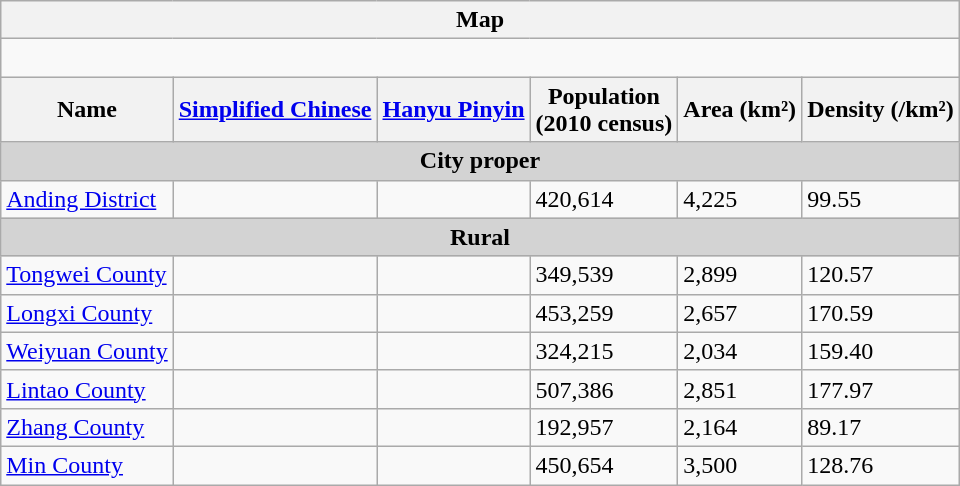<table class="wikitable" style="font-size:100%;" align=center>
<tr>
<th colspan="7">Map</th>
</tr>
<tr>
<td colspan="7"><div><br> 








</div></td>
</tr>
<tr>
<th>Name</th>
<th><a href='#'>Simplified Chinese</a></th>
<th><a href='#'>Hanyu Pinyin</a></th>
<th>Population<br>(2010 census)</th>
<th>Area (km²)</th>
<th>Density (/km²)</th>
</tr>
<tr --------->
<td colspan="7" align="center" bgcolor="#D3D3D3"><strong>City proper</strong></td>
</tr>
<tr --------->
<td><a href='#'>Anding District</a></td>
<td></td>
<td></td>
<td>420,614</td>
<td>4,225</td>
<td>99.55</td>
</tr>
<tr --------->
<td colspan="7" align="center" bgcolor="#D3D3D3"><strong>Rural</strong></td>
</tr>
<tr --------->
<td><a href='#'>Tongwei County</a></td>
<td></td>
<td></td>
<td>349,539</td>
<td>2,899</td>
<td>120.57</td>
</tr>
<tr --------->
<td><a href='#'>Longxi County</a></td>
<td></td>
<td></td>
<td>453,259</td>
<td>2,657</td>
<td>170.59</td>
</tr>
<tr --------->
<td><a href='#'>Weiyuan County</a></td>
<td></td>
<td></td>
<td>324,215</td>
<td>2,034</td>
<td>159.40</td>
</tr>
<tr --------->
<td><a href='#'>Lintao County</a></td>
<td></td>
<td></td>
<td>507,386</td>
<td>2,851</td>
<td>177.97</td>
</tr>
<tr --------->
<td><a href='#'>Zhang County</a></td>
<td></td>
<td></td>
<td>192,957</td>
<td>2,164</td>
<td>89.17</td>
</tr>
<tr --------->
<td><a href='#'>Min County</a></td>
<td></td>
<td></td>
<td>450,654</td>
<td>3,500</td>
<td>128.76</td>
</tr>
</table>
